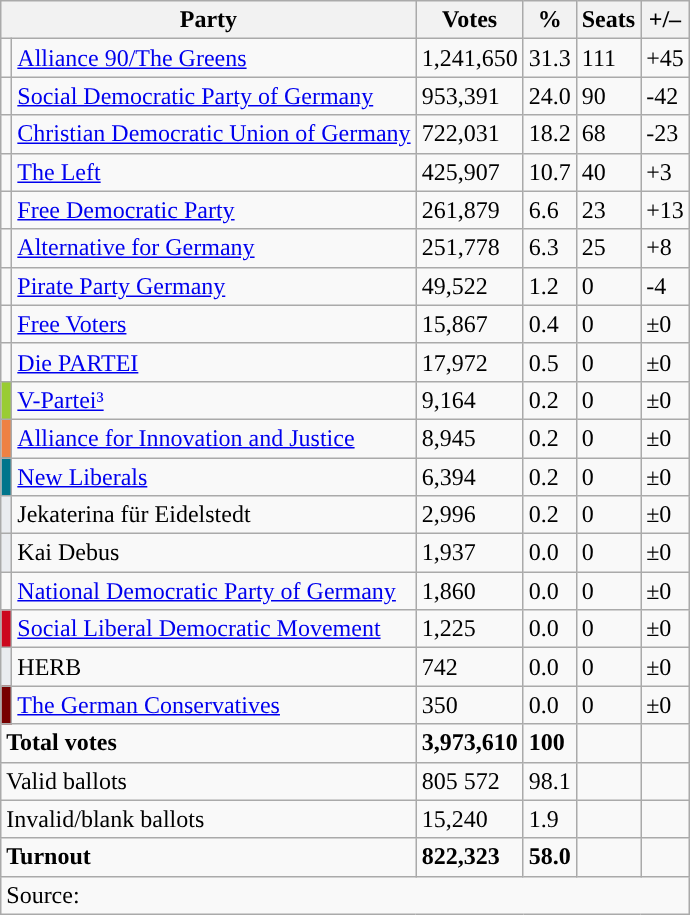<table class="wikitable">
<tr>
<th colspan="2">Party</th>
<th>Votes</th>
<th>%</th>
<th>Seats</th>
<th>+/–</th>
</tr>
<tr>
<td bgcolor=></td>
<td><a href='#'>Alliance 90/The Greens</a></td>
<td>1,241,650</td>
<td>31.3</td>
<td>111</td>
<td>+45</td>
</tr>
<tr>
<td bgcolor=></td>
<td><a href='#'>Social Democratic Party of Germany</a></td>
<td>953,391</td>
<td>24.0</td>
<td>90</td>
<td>-42</td>
</tr>
<tr>
<td bgcolor=></td>
<td><a href='#'>Christian Democratic Union of Germany</a></td>
<td>722,031</td>
<td>18.2</td>
<td>68</td>
<td>-23</td>
</tr>
<tr>
<td bgcolor=></td>
<td><a href='#'>The Left</a></td>
<td>425,907</td>
<td>10.7</td>
<td>40</td>
<td>+3</td>
</tr>
<tr>
<td></td>
<td><a href='#'>Free Democratic Party</a></td>
<td>261,879</td>
<td>6.6</td>
<td>23</td>
<td>+13</td>
</tr>
<tr>
<td></td>
<td><a href='#'>Alternative for Germany</a></td>
<td>251,778</td>
<td>6.3</td>
<td>25</td>
<td>+8</td>
</tr>
<tr>
<td></td>
<td><a href='#'>Pirate Party Germany</a></td>
<td>49,522</td>
<td>1.2</td>
<td>0</td>
<td>-4</td>
</tr>
<tr>
<td></td>
<td><a href='#'>Free Voters</a></td>
<td>15,867</td>
<td>0.4</td>
<td>0</td>
<td>±0</td>
</tr>
<tr 00758C>
<td bgcolor=></td>
<td><a href='#'>Die PARTEI</a></td>
<td>17,972</td>
<td>0.5</td>
<td>0</td>
<td>±0</td>
</tr>
<tr>
<td bgcolor=#99CC33></td>
<td><a href='#'>V-Partei³</a></td>
<td>9,164</td>
<td>0.2</td>
<td>0</td>
<td>±0</td>
</tr>
<tr>
<td bgcolor=#EE8143></td>
<td><a href='#'>Alliance for Innovation and Justice</a></td>
<td>8,945</td>
<td>0.2</td>
<td>0</td>
<td>±0</td>
</tr>
<tr>
<td bgcolor=#00758C></td>
<td><a href='#'>New Liberals</a></td>
<td>6,394</td>
<td>0.2</td>
<td>0</td>
<td>±0</td>
</tr>
<tr>
<td bgcolor=#EAECF0></td>
<td>Jekaterina für Eidelstedt</td>
<td>2,996</td>
<td>0.2</td>
<td>0</td>
<td>±0</td>
</tr>
<tr>
<td bgcolor=#EAECF0></td>
<td>Kai Debus</td>
<td>1,937</td>
<td>0.0</td>
<td>0</td>
<td>±0</td>
</tr>
<tr>
<td></td>
<td><a href='#'>National Democratic Party of Germany</a></td>
<td>1,860</td>
<td>0.0</td>
<td>0</td>
<td>±0</td>
</tr>
<tr>
<td bgcolor=#CC071E></td>
<td><a href='#'>Social Liberal Democratic Movement</a></td>
<td>1,225</td>
<td>0.0</td>
<td>0</td>
<td>±0</td>
</tr>
<tr>
<td bgcolor=#EAECF0></td>
<td>HERB</td>
<td>742</td>
<td>0.0</td>
<td>0</td>
<td>±0</td>
</tr>
<tr>
<td bgcolor=#770000></td>
<td><a href='#'>The German Conservatives</a></td>
<td>350</td>
<td>0.0</td>
<td>0</td>
<td>±0</td>
</tr>
<tr>
<td colspan="2"><strong>Total votes</strong></td>
<td><strong>3,973,610</strong></td>
<td><strong>100</strong></td>
<td></td>
<td></td>
</tr>
<tr>
<td colspan="2">Valid ballots</td>
<td>805 572</td>
<td>98.1</td>
<td></td>
<td></td>
</tr>
<tr>
<td colspan="2">Invalid/blank ballots</td>
<td>15,240</td>
<td>1.9</td>
<td></td>
<td></td>
</tr>
<tr>
<td colspan="2"><strong>Turnout</strong></td>
<td><strong>822,323</strong></td>
<td><strong>58.0</strong></td>
<td></td>
<td></td>
</tr>
<tr>
<td colspan="6">Source: </td>
</tr>
</table>
